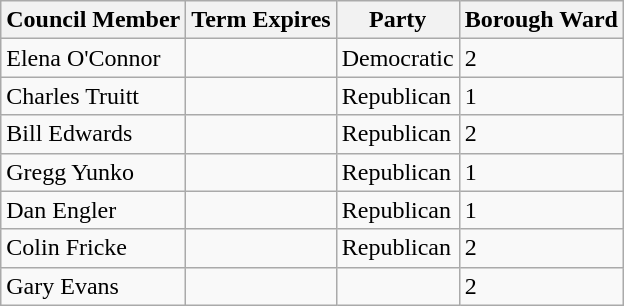<table class="sortable wikitable">
<tr>
<th>Council Member</th>
<th>Term Expires</th>
<th>Party</th>
<th>Borough Ward</th>
</tr>
<tr>
<td>Elena O'Connor</td>
<td></td>
<td>Democratic</td>
<td>2</td>
</tr>
<tr>
<td>Charles Truitt</td>
<td></td>
<td>Republican</td>
<td>1</td>
</tr>
<tr>
<td>Bill Edwards</td>
<td></td>
<td>Republican</td>
<td>2</td>
</tr>
<tr>
<td>Gregg Yunko</td>
<td></td>
<td>Republican</td>
<td>1</td>
</tr>
<tr>
<td>Dan Engler</td>
<td></td>
<td>Republican</td>
<td>1</td>
</tr>
<tr>
<td>Colin Fricke</td>
<td></td>
<td>Republican</td>
<td>2</td>
</tr>
<tr>
<td>Gary Evans</td>
<td></td>
<td></td>
<td>2</td>
</tr>
</table>
